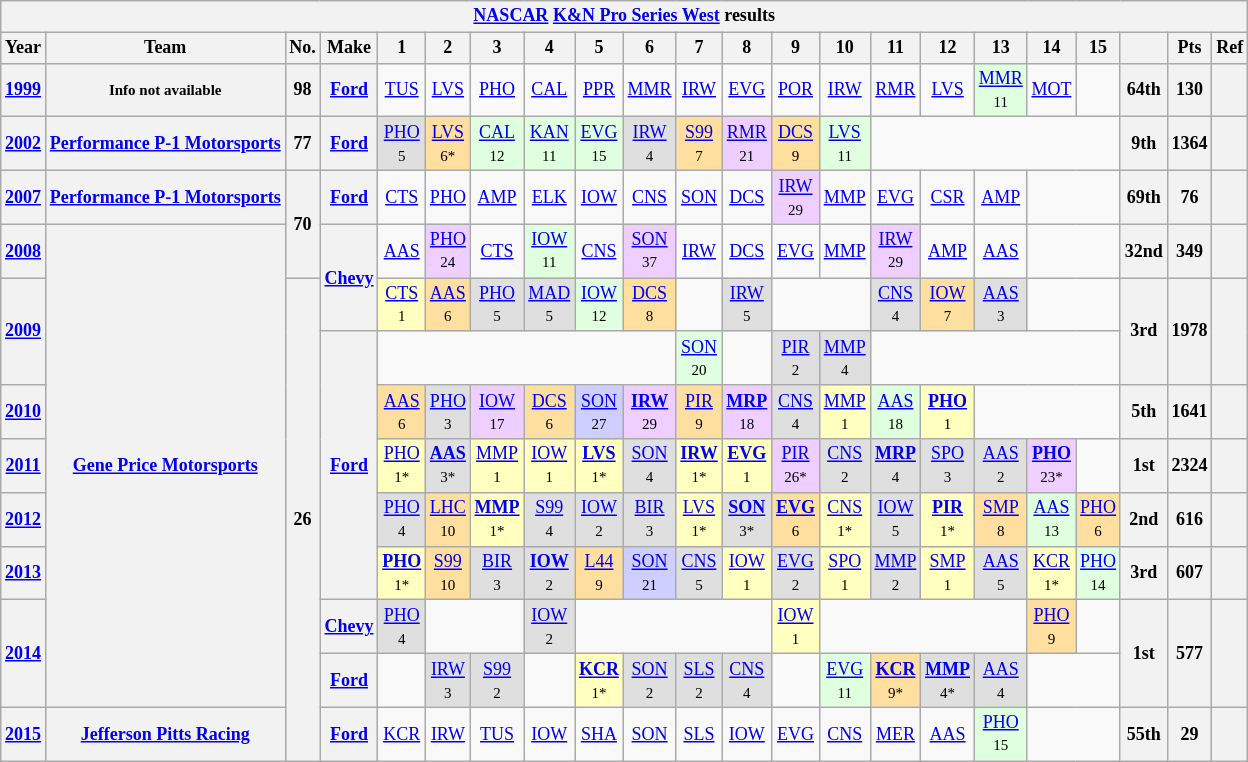<table class="wikitable" style="text-align:center; font-size:75%">
<tr>
<th colspan="22"><a href='#'>NASCAR</a> <a href='#'>K&N Pro Series West</a> results</th>
</tr>
<tr>
<th>Year</th>
<th>Team</th>
<th>No.</th>
<th>Make</th>
<th>1</th>
<th>2</th>
<th>3</th>
<th>4</th>
<th>5</th>
<th>6</th>
<th>7</th>
<th>8</th>
<th>9</th>
<th>10</th>
<th>11</th>
<th>12</th>
<th>13</th>
<th>14</th>
<th>15</th>
<th></th>
<th>Pts</th>
<th>Ref</th>
</tr>
<tr>
<th><a href='#'>1999</a></th>
<th><small>Info not available</small></th>
<th>98</th>
<th><a href='#'>Ford</a></th>
<td><a href='#'>TUS</a></td>
<td><a href='#'>LVS</a></td>
<td><a href='#'>PHO</a></td>
<td><a href='#'>CAL</a></td>
<td><a href='#'>PPR</a></td>
<td><a href='#'>MMR</a></td>
<td><a href='#'>IRW</a></td>
<td><a href='#'>EVG</a></td>
<td><a href='#'>POR</a></td>
<td><a href='#'>IRW</a></td>
<td><a href='#'>RMR</a></td>
<td><a href='#'>LVS</a></td>
<td style="background:#DFFFDF;"><a href='#'>MMR</a> <br><small>11</small></td>
<td><a href='#'>MOT</a></td>
<td></td>
<th>64th</th>
<th>130</th>
<th></th>
</tr>
<tr>
<th><a href='#'>2002</a></th>
<th><a href='#'>Performance P-1 Motorsports</a></th>
<th>77</th>
<th><a href='#'>Ford</a></th>
<td style="background:#DFDFDF;"><a href='#'>PHO</a> <br><small>5</small></td>
<td style="background:#FFDF9F;"><a href='#'>LVS</a> <br><small>6*</small></td>
<td style="background:#DFFFDF;"><a href='#'>CAL</a> <br><small>12</small></td>
<td style="background:#DFFFDF;"><a href='#'>KAN</a> <br><small>11</small></td>
<td style="background:#DFFFDF;"><a href='#'>EVG</a> <br><small>15</small></td>
<td style="background:#DFDFDF;"><a href='#'>IRW</a> <br><small>4</small></td>
<td style="background:#FFDF9F;"><a href='#'>S99</a> <br><small>7</small></td>
<td style="background:#EFCFFF;"><a href='#'>RMR</a> <br><small>21</small></td>
<td style="background:#FFDF9F;"><a href='#'>DCS</a> <br><small>9</small></td>
<td style="background:#DFFFDF;"><a href='#'>LVS</a> <br><small>11</small></td>
<td colspan=5></td>
<th>9th</th>
<th>1364</th>
<th></th>
</tr>
<tr>
<th><a href='#'>2007</a></th>
<th><a href='#'>Performance P-1 Motorsports</a></th>
<th rowspan=2>70</th>
<th><a href='#'>Ford</a></th>
<td><a href='#'>CTS</a></td>
<td><a href='#'>PHO</a></td>
<td><a href='#'>AMP</a></td>
<td><a href='#'>ELK</a></td>
<td><a href='#'>IOW</a></td>
<td><a href='#'>CNS</a></td>
<td><a href='#'>SON</a></td>
<td><a href='#'>DCS</a></td>
<td style="background:#EFCFFF;"><a href='#'>IRW</a> <br><small>29</small></td>
<td><a href='#'>MMP</a></td>
<td><a href='#'>EVG</a></td>
<td><a href='#'>CSR</a></td>
<td><a href='#'>AMP</a></td>
<td colspan=2></td>
<th>69th</th>
<th>76</th>
<th></th>
</tr>
<tr>
<th><a href='#'>2008</a></th>
<th rowspan=9><a href='#'>Gene Price Motorsports</a></th>
<th rowspan=2><a href='#'>Chevy</a></th>
<td><a href='#'>AAS</a></td>
<td style="background:#EFCFFF;"><a href='#'>PHO</a> <br><small>24</small></td>
<td><a href='#'>CTS</a></td>
<td style="background:#DFFFDF;"><a href='#'>IOW</a> <br><small>11</small></td>
<td><a href='#'>CNS</a></td>
<td style="background:#EFCFFF;"><a href='#'>SON</a> <br><small>37</small></td>
<td><a href='#'>IRW</a></td>
<td><a href='#'>DCS</a></td>
<td><a href='#'>EVG</a></td>
<td><a href='#'>MMP</a></td>
<td style="background:#EFCFFF;"><a href='#'>IRW</a> <br><small>29</small></td>
<td><a href='#'>AMP</a></td>
<td><a href='#'>AAS</a></td>
<td colspan=2></td>
<th>32nd</th>
<th>349</th>
<th></th>
</tr>
<tr>
<th rowspan=2><a href='#'>2009</a></th>
<th rowspan=9>26</th>
<td style="background:#FFFFBF;"><a href='#'>CTS</a> <br><small>1</small></td>
<td style="background:#FFDF9F;"><a href='#'>AAS</a> <br><small>6</small></td>
<td style="background:#DFDFDF;"><a href='#'>PHO</a> <br><small>5</small></td>
<td style="background:#DFDFDF;"><a href='#'>MAD</a> <br><small>5</small></td>
<td style="background:#DFFFDF;"><a href='#'>IOW</a> <br><small>12</small></td>
<td style="background:#FFDF9F;"><a href='#'>DCS</a> <br><small>8</small></td>
<td></td>
<td style="background:#DFDFDF;"><a href='#'>IRW</a> <br><small>5</small></td>
<td colspan=2></td>
<td style="background:#DFDFDF;"><a href='#'>CNS</a> <br><small>4</small></td>
<td style="background:#FFDF9F;"><a href='#'>IOW</a> <br><small>7</small></td>
<td style="background:#DFDFDF;"><a href='#'>AAS</a> <br><small>3</small></td>
<td colspan=2></td>
<th rowspan=2>3rd</th>
<th rowspan=2>1978</th>
<th rowspan=2></th>
</tr>
<tr>
<th rowspan=5><a href='#'>Ford</a></th>
<td colspan=6></td>
<td style="background:#DFFFDF;"><a href='#'>SON</a> <br><small>20</small></td>
<td></td>
<td style="background:#DFDFDF;"><a href='#'>PIR</a> <br><small>2</small></td>
<td style="background:#DFDFDF;"><a href='#'>MMP</a> <br><small>4</small></td>
<td colspan=5></td>
</tr>
<tr>
<th><a href='#'>2010</a></th>
<td style="background:#FFDF9F;"><a href='#'>AAS</a> <br><small>6</small></td>
<td style="background:#DFDFDF;"><a href='#'>PHO</a> <br><small>3</small></td>
<td style="background:#EFCFFF;"><a href='#'>IOW</a> <br><small>17</small></td>
<td style="background:#FFDF9F;"><a href='#'>DCS</a> <br><small>6</small></td>
<td style="background:#CFCFFF;"><a href='#'>SON</a> <br><small>27</small></td>
<td style="background:#EFCFFF;"><strong><a href='#'>IRW</a></strong> <br><small>29</small></td>
<td style="background:#FFDF9F;"><a href='#'>PIR</a> <br><small>9</small></td>
<td style="background:#EFCFFF;"><strong><a href='#'>MRP</a></strong> <br><small>18</small></td>
<td style="background:#DFDFDF;"><a href='#'>CNS</a> <br><small>4</small></td>
<td style="background:#FFFFBF;"><a href='#'>MMP</a> <br><small>1</small></td>
<td style="background:#DFFFDF;"><a href='#'>AAS</a> <br><small>18</small></td>
<td style="background:#FFFFBF;"><strong><a href='#'>PHO</a></strong> <br><small>1</small></td>
<td colspan=3></td>
<th>5th</th>
<th>1641</th>
<th></th>
</tr>
<tr>
<th><a href='#'>2011</a></th>
<td style="background:#FFFFBF;"><a href='#'>PHO</a> <br><small>1*</small></td>
<td style="background:#DFDFDF;"><strong><a href='#'>AAS</a></strong> <br><small>3*</small></td>
<td style="background:#FFFFBF;"><a href='#'>MMP</a> <br><small>1</small></td>
<td style="background:#FFFFBF;"><a href='#'>IOW</a> <br><small>1</small></td>
<td style="background:#FFFFBF;"><strong><a href='#'>LVS</a></strong> <br><small>1*</small></td>
<td style="background:#DFDFDF;"><a href='#'>SON</a> <br><small>4</small></td>
<td style="background:#FFFFBF;"><strong><a href='#'>IRW</a></strong> <br><small>1*</small></td>
<td style="background:#FFFFBF;"><strong><a href='#'>EVG</a></strong> <br><small>1</small></td>
<td style="background:#EFCFFF;"><a href='#'>PIR</a> <br><small>26*</small></td>
<td style="background:#DFDFDF;"><a href='#'>CNS</a> <br><small>2</small></td>
<td style="background:#DFDFDF;"><strong><a href='#'>MRP</a></strong> <br><small>4</small></td>
<td style="background:#DFDFDF;"><a href='#'>SPO</a> <br><small>3</small></td>
<td style="background:#DFDFDF;"><a href='#'>AAS</a> <br><small>2</small></td>
<td style="background:#EFCFFF;"><strong><a href='#'>PHO</a></strong> <br><small>23*</small></td>
<td></td>
<th>1st</th>
<th>2324</th>
<th></th>
</tr>
<tr>
<th><a href='#'>2012</a></th>
<td style="background:#DFDFDF;"><a href='#'>PHO</a> <br><small>4</small></td>
<td style="background:#FFDF9F;"><a href='#'>LHC</a> <br><small>10</small></td>
<td style="background:#FFFFBF;"><strong><a href='#'>MMP</a></strong> <br><small>1*</small></td>
<td style="background:#DFDFDF;"><a href='#'>S99</a> <br><small>4</small></td>
<td style="background:#DFDFDF;"><a href='#'>IOW</a> <br><small>2</small></td>
<td style="background:#DFDFDF;"><a href='#'>BIR</a> <br><small>3</small></td>
<td style="background:#FFFFBF;"><a href='#'>LVS</a> <br><small>1*</small></td>
<td style="background:#DFDFDF;"><strong><a href='#'>SON</a></strong> <br><small>3*</small></td>
<td style="background:#FFDF9F;"><strong><a href='#'>EVG</a></strong> <br><small>6</small></td>
<td style="background:#FFFFBF;"><a href='#'>CNS</a> <br><small>1*</small></td>
<td style="background:#DFDFDF;"><a href='#'>IOW</a> <br><small>5</small></td>
<td style="background:#FFFFBF;"><strong><a href='#'>PIR</a></strong> <br><small>1*</small></td>
<td style="background:#FFDF9F;"><a href='#'>SMP</a> <br><small>8</small></td>
<td style="background:#DFFFDF;"><a href='#'>AAS</a> <br><small>13</small></td>
<td style="background:#FFDF9F;"><a href='#'>PHO</a> <br><small>6</small></td>
<th>2nd</th>
<th>616</th>
<th></th>
</tr>
<tr>
<th><a href='#'>2013</a></th>
<td style="background:#FFFFBF;"><strong><a href='#'>PHO</a></strong> <br><small>1*</small></td>
<td style="background:#FFDF9F;"><a href='#'>S99</a> <br><small>10</small></td>
<td style="background:#DFDFDF;"><a href='#'>BIR</a> <br><small>3</small></td>
<td style="background:#DFDFDF;"><strong><a href='#'>IOW</a></strong> <br><small>2</small></td>
<td style="background:#FFDF9F;"><a href='#'>L44</a> <br><small>9</small></td>
<td style="background:#CFCFFF;"><a href='#'>SON</a> <br><small>21</small></td>
<td style="background:#DFDFDF;"><a href='#'>CNS</a> <br><small>5</small></td>
<td style="background:#FFFFBF;"><a href='#'>IOW</a> <br><small>1</small></td>
<td style="background:#DFDFDF;"><a href='#'>EVG</a> <br><small>2</small></td>
<td style="background:#FFFFBF;"><a href='#'>SPO</a> <br><small>1</small></td>
<td style="background:#DFDFDF;"><a href='#'>MMP</a> <br><small>2</small></td>
<td style="background:#FFFFBF;"><a href='#'>SMP</a> <br><small>1</small></td>
<td style="background:#DFDFDF;"><a href='#'>AAS</a> <br><small>5</small></td>
<td style="background:#FFFFBF;"><a href='#'>KCR</a> <br><small>1*</small></td>
<td style="background:#DFFFDF;"><a href='#'>PHO</a> <br><small>14</small></td>
<th>3rd</th>
<th>607</th>
<th></th>
</tr>
<tr>
<th rowspan=2><a href='#'>2014</a></th>
<th><a href='#'>Chevy</a></th>
<td style="background:#DFDFDF;"><a href='#'>PHO</a> <br><small>4</small></td>
<td colspan=2></td>
<td style="background:#DFDFDF;"><a href='#'>IOW</a> <br><small>2</small></td>
<td colspan=4></td>
<td style="background:#FFFFBF;"><a href='#'>IOW</a> <br><small>1</small></td>
<td colspan=4></td>
<td style="background:#FFDF9F;"><a href='#'>PHO</a> <br><small>9</small></td>
<td></td>
<th rowspan=2>1st</th>
<th rowspan=2>577</th>
<th rowspan=2></th>
</tr>
<tr>
<th><a href='#'>Ford</a></th>
<td></td>
<td style="background:#DFDFDF;"><a href='#'>IRW</a> <br><small>3</small></td>
<td style="background:#DFDFDF;"><a href='#'>S99</a> <br><small>2</small></td>
<td></td>
<td style="background:#FFFFBF;"><strong><a href='#'>KCR</a></strong> <br><small>1*</small></td>
<td style="background:#DFDFDF;"><a href='#'>SON</a> <br><small>2</small></td>
<td style="background:#DFDFDF;"><a href='#'>SLS</a> <br><small>2</small></td>
<td style="background:#DFDFDF;"><a href='#'>CNS</a> <br><small>4</small></td>
<td></td>
<td style="background:#DFFFDF;"><a href='#'>EVG</a> <br><small>11</small></td>
<td style="background:#FFDF9F;"><strong><a href='#'>KCR</a></strong> <br><small>9*</small></td>
<td style="background:#DFDFDF;"><strong><a href='#'>MMP</a></strong> <br><small>4*</small></td>
<td style="background:#DFDFDF;"><a href='#'>AAS</a> <br><small>4</small></td>
<td colspan=2></td>
</tr>
<tr>
<th><a href='#'>2015</a></th>
<th><a href='#'>Jefferson Pitts Racing</a></th>
<th><a href='#'>Ford</a></th>
<td><a href='#'>KCR</a></td>
<td><a href='#'>IRW</a></td>
<td><a href='#'>TUS</a></td>
<td><a href='#'>IOW</a></td>
<td><a href='#'>SHA</a></td>
<td><a href='#'>SON</a></td>
<td><a href='#'>SLS</a></td>
<td><a href='#'>IOW</a></td>
<td><a href='#'>EVG</a></td>
<td><a href='#'>CNS</a></td>
<td><a href='#'>MER</a></td>
<td><a href='#'>AAS</a></td>
<td style="background:#DFFFDF;"><a href='#'>PHO</a> <br><small>15</small></td>
<td colspan=2></td>
<th>55th</th>
<th>29</th>
<th></th>
</tr>
</table>
